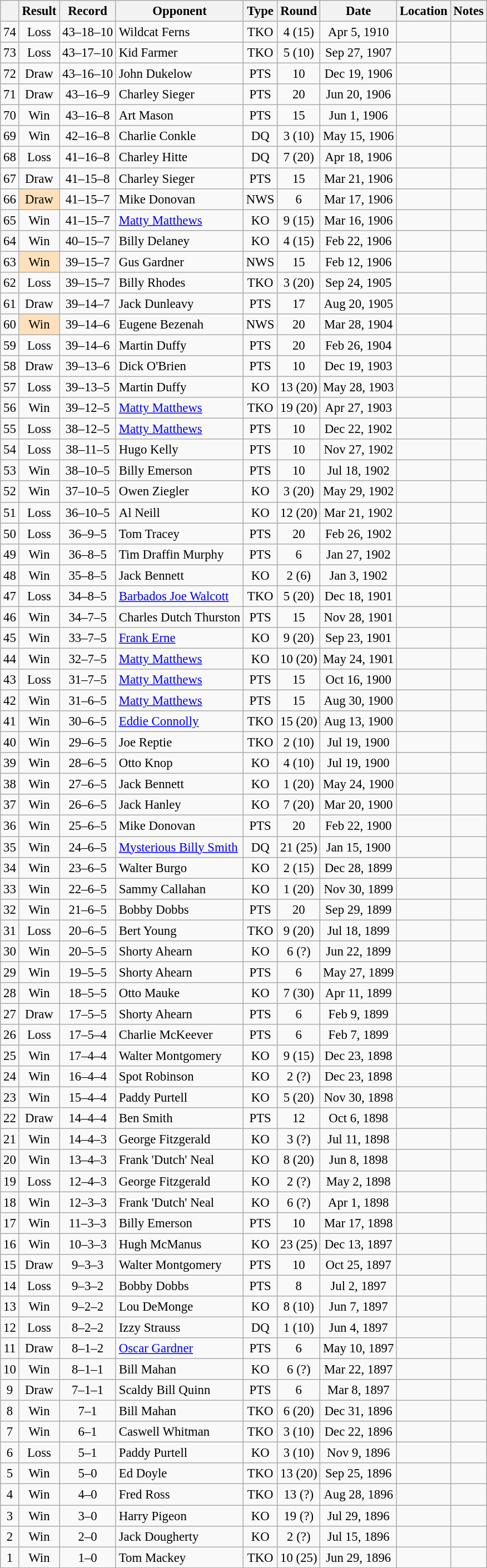<table class="wikitable mw-collapsible mw-collapsed" style="text-align:center; font-size:95%">
<tr>
<th></th>
<th>Result</th>
<th>Record</th>
<th>Opponent</th>
<th>Type</th>
<th>Round</th>
<th>Date</th>
<th>Location</th>
<th>Notes</th>
</tr>
<tr>
<td>74</td>
<td>Loss</td>
<td>43–18–10 </td>
<td style="text-align:left;">Wildcat Ferns</td>
<td>TKO</td>
<td>4 (15)</td>
<td>Apr 5, 1910</td>
<td style="text-align:left;"></td>
<td></td>
</tr>
<tr>
<td>73</td>
<td>Loss</td>
<td>43–17–10 </td>
<td style="text-align:left;">Kid Farmer</td>
<td>TKO</td>
<td>5 (10)</td>
<td>Sep 27, 1907</td>
<td style="text-align:left;"></td>
<td></td>
</tr>
<tr>
<td>72</td>
<td>Draw</td>
<td>43–16–10 </td>
<td style="text-align:left;">John Dukelow</td>
<td>PTS</td>
<td>10</td>
<td>Dec 19, 1906</td>
<td style="text-align:left;"></td>
<td></td>
</tr>
<tr>
<td>71</td>
<td>Draw</td>
<td>43–16–9 </td>
<td style="text-align:left;">Charley Sieger</td>
<td>PTS</td>
<td>20</td>
<td>Jun 20, 1906</td>
<td style="text-align:left;"></td>
<td></td>
</tr>
<tr>
<td>70</td>
<td>Win</td>
<td>43–16–8 </td>
<td style="text-align:left;">Art Mason</td>
<td>PTS</td>
<td>15</td>
<td>Jun 1, 1906</td>
<td style="text-align:left;"></td>
<td></td>
</tr>
<tr>
<td>69</td>
<td>Win</td>
<td>42–16–8 </td>
<td style="text-align:left;">Charlie Conkle</td>
<td>DQ</td>
<td>3 (10)</td>
<td>May 15, 1906</td>
<td style="text-align:left;"></td>
<td></td>
</tr>
<tr>
<td>68</td>
<td>Loss</td>
<td>41–16–8 </td>
<td style="text-align:left;">Charley Hitte</td>
<td>DQ</td>
<td>7 (20)</td>
<td>Apr 18, 1906</td>
<td style="text-align:left;"></td>
<td></td>
</tr>
<tr>
<td>67</td>
<td>Draw</td>
<td>41–15–8 </td>
<td style="text-align:left;">Charley Sieger</td>
<td>PTS</td>
<td>15</td>
<td>Mar 21, 1906</td>
<td style="text-align:left;"></td>
<td></td>
</tr>
<tr>
<td>66</td>
<td style="background:#FEE1BC">Draw</td>
<td>41–15–7 </td>
<td style="text-align:left;">Mike Donovan</td>
<td>NWS</td>
<td>6</td>
<td>Mar 17, 1906</td>
<td style="text-align:left;"></td>
<td></td>
</tr>
<tr>
<td>65</td>
<td>Win</td>
<td>41–15–7 </td>
<td style="text-align:left;"><a href='#'>Matty Matthews</a></td>
<td>KO</td>
<td>9 (15)</td>
<td>Mar 16, 1906</td>
<td style="text-align:left;"></td>
<td></td>
</tr>
<tr>
<td>64</td>
<td>Win</td>
<td>40–15–7 </td>
<td style="text-align:left;">Billy Delaney</td>
<td>KO</td>
<td>4 (15)</td>
<td>Feb 22, 1906</td>
<td style="text-align:left;"></td>
<td></td>
</tr>
<tr>
<td>63</td>
<td style="background:#FEE1BC">Win</td>
<td>39–15–7 </td>
<td style="text-align:left;">Gus Gardner</td>
<td>NWS</td>
<td>15</td>
<td>Feb 12, 1906</td>
<td style="text-align:left;"></td>
<td></td>
</tr>
<tr>
<td>62</td>
<td>Loss</td>
<td>39–15–7 </td>
<td style="text-align:left;">Billy Rhodes</td>
<td>TKO</td>
<td>3 (20)</td>
<td>Sep 24, 1905</td>
<td style="text-align:left;"></td>
<td></td>
</tr>
<tr>
<td>61</td>
<td>Draw</td>
<td>39–14–7 </td>
<td style="text-align:left;">Jack Dunleavy</td>
<td>PTS</td>
<td>17</td>
<td>Aug 20, 1905</td>
<td style="text-align:left;"></td>
<td></td>
</tr>
<tr>
<td>60</td>
<td style="background:#FEE1BC">Win</td>
<td>39–14–6 </td>
<td style="text-align:left;">Eugene Bezenah</td>
<td>NWS</td>
<td>20</td>
<td>Mar 28, 1904</td>
<td style="text-align:left;"></td>
<td></td>
</tr>
<tr>
<td>59</td>
<td>Loss</td>
<td>39–14–6</td>
<td style="text-align:left;">Martin Duffy</td>
<td>PTS</td>
<td>20</td>
<td>Feb 26, 1904</td>
<td style="text-align:left;"></td>
<td></td>
</tr>
<tr>
<td>58</td>
<td>Draw</td>
<td>39–13–6</td>
<td style="text-align:left;">Dick O'Brien</td>
<td>PTS</td>
<td>10</td>
<td>Dec 19, 1903</td>
<td style="text-align:left;"></td>
<td></td>
</tr>
<tr>
<td>57</td>
<td>Loss</td>
<td>39–13–5</td>
<td style="text-align:left;">Martin Duffy</td>
<td>KO</td>
<td>13 (20)</td>
<td>May 28, 1903</td>
<td style="text-align:left;"></td>
<td style="text-align:left;"></td>
</tr>
<tr>
<td>56</td>
<td>Win</td>
<td>39–12–5</td>
<td style="text-align:left;"><a href='#'>Matty Matthews</a></td>
<td>TKO</td>
<td>19 (20)</td>
<td>Apr 27, 1903</td>
<td style="text-align:left;"></td>
<td style="text-align:left;"></td>
</tr>
<tr>
<td>55</td>
<td>Loss</td>
<td>38–12–5</td>
<td style="text-align:left;"><a href='#'>Matty Matthews</a></td>
<td>PTS</td>
<td>10</td>
<td>Dec 22, 1902</td>
<td style="text-align:left;"></td>
<td style="text-align:left;"></td>
</tr>
<tr>
<td>54</td>
<td>Loss</td>
<td>38–11–5</td>
<td style="text-align:left;">Hugo Kelly</td>
<td>PTS</td>
<td>10</td>
<td>Nov 27, 1902</td>
<td style="text-align:left;"></td>
<td></td>
</tr>
<tr>
<td>53</td>
<td>Win</td>
<td>38–10–5</td>
<td style="text-align:left;">Billy Emerson</td>
<td>PTS</td>
<td>10</td>
<td>Jul 18, 1902</td>
<td style="text-align:left;"></td>
<td></td>
</tr>
<tr>
<td>52</td>
<td>Win</td>
<td>37–10–5</td>
<td style="text-align:left;">Owen Ziegler</td>
<td>KO</td>
<td>3 (20)</td>
<td>May 29, 1902</td>
<td style="text-align:left;"></td>
<td></td>
</tr>
<tr>
<td>51</td>
<td>Loss</td>
<td>36–10–5</td>
<td style="text-align:left;">Al Neill</td>
<td>KO</td>
<td>12 (20)</td>
<td>Mar 21, 1902</td>
<td style="text-align:left;"></td>
<td></td>
</tr>
<tr>
<td>50</td>
<td>Loss</td>
<td>36–9–5</td>
<td style="text-align:left;">Tom Tracey</td>
<td>PTS</td>
<td>20</td>
<td>Feb 26, 1902</td>
<td style="text-align:left;"></td>
<td></td>
</tr>
<tr>
<td>49</td>
<td>Win</td>
<td>36–8–5</td>
<td style="text-align:left;">Tim Draffin Murphy</td>
<td>PTS</td>
<td>6</td>
<td>Jan 27, 1902</td>
<td style="text-align:left;"></td>
<td></td>
</tr>
<tr>
<td>48</td>
<td>Win</td>
<td>35–8–5</td>
<td style="text-align:left;">Jack Bennett</td>
<td>KO</td>
<td>2 (6)</td>
<td>Jan 3, 1902</td>
<td style="text-align:left;"></td>
<td></td>
</tr>
<tr>
<td>47</td>
<td>Loss</td>
<td>34–8–5</td>
<td style="text-align:left;"><a href='#'>Barbados Joe Walcott</a></td>
<td>TKO</td>
<td>5 (20)</td>
<td>Dec 18, 1901</td>
<td style="text-align:left;"></td>
<td style="text-align:left;"></td>
</tr>
<tr>
<td>46</td>
<td>Win</td>
<td>34–7–5</td>
<td style="text-align:left;">Charles Dutch Thurston</td>
<td>PTS</td>
<td>15</td>
<td>Nov 28, 1901</td>
<td style="text-align:left;"></td>
<td style="text-align:left;"></td>
</tr>
<tr>
<td>45</td>
<td>Win</td>
<td>33–7–5</td>
<td style="text-align:left;"><a href='#'>Frank Erne</a></td>
<td>KO</td>
<td>9 (20)</td>
<td>Sep 23, 1901</td>
<td style="text-align:left;"></td>
<td style="text-align:left;"></td>
</tr>
<tr>
<td>44</td>
<td>Win</td>
<td>32–7–5</td>
<td style="text-align:left;"><a href='#'>Matty Matthews</a></td>
<td>KO</td>
<td>10 (20)</td>
<td>May 24, 1901</td>
<td style="text-align:left;"></td>
<td style="text-align:left;"></td>
</tr>
<tr>
<td>43</td>
<td>Loss</td>
<td>31–7–5</td>
<td style="text-align:left;"><a href='#'>Matty Matthews</a></td>
<td>PTS</td>
<td>15</td>
<td>Oct 16, 1900</td>
<td style="text-align:left;"></td>
<td style="text-align:left;"></td>
</tr>
<tr>
<td>42</td>
<td>Win</td>
<td>31–6–5</td>
<td style="text-align:left;"><a href='#'>Matty Matthews</a></td>
<td>PTS</td>
<td>15</td>
<td>Aug 30, 1900</td>
<td style="text-align:left;"></td>
<td style="text-align:left;"></td>
</tr>
<tr>
<td>41</td>
<td>Win</td>
<td>30–6–5</td>
<td style="text-align:left;"><a href='#'>Eddie Connolly</a></td>
<td>TKO</td>
<td>15 (20)</td>
<td>Aug 13, 1900</td>
<td style="text-align:left;"></td>
<td style="text-align:left;"></td>
</tr>
<tr>
<td>40</td>
<td>Win</td>
<td>29–6–5</td>
<td style="text-align:left;">Joe Reptie</td>
<td>TKO</td>
<td>2 (10)</td>
<td>Jul 19, 1900</td>
<td style="text-align:left;"></td>
<td></td>
</tr>
<tr>
<td>39</td>
<td>Win</td>
<td>28–6–5</td>
<td style="text-align:left;">Otto Knop</td>
<td>KO</td>
<td>4 (10)</td>
<td>Jul 19, 1900</td>
<td style="text-align:left;"></td>
<td></td>
</tr>
<tr>
<td>38</td>
<td>Win</td>
<td>27–6–5</td>
<td style="text-align:left;">Jack Bennett</td>
<td>KO</td>
<td>1 (20)</td>
<td>May 24, 1900</td>
<td style="text-align:left;"></td>
<td></td>
</tr>
<tr>
<td>37</td>
<td>Win</td>
<td>26–6–5</td>
<td style="text-align:left;">Jack Hanley</td>
<td>KO</td>
<td>7 (20)</td>
<td>Mar 20, 1900</td>
<td style="text-align:left;"></td>
<td></td>
</tr>
<tr>
<td>36</td>
<td>Win</td>
<td>25–6–5</td>
<td style="text-align:left;">Mike Donovan</td>
<td>PTS</td>
<td>20</td>
<td>Feb 22, 1900</td>
<td style="text-align:left;"></td>
<td style="text-align:left;"></td>
</tr>
<tr>
<td>35</td>
<td>Win</td>
<td>24–6–5</td>
<td style="text-align:left;"><a href='#'>Mysterious Billy Smith</a></td>
<td>DQ</td>
<td>21 (25)</td>
<td>Jan 15, 1900</td>
<td style="text-align:left;"></td>
<td style="text-align:left;"></td>
</tr>
<tr>
<td>34</td>
<td>Win</td>
<td>23–6–5</td>
<td style="text-align:left;">Walter Burgo</td>
<td>KO</td>
<td>2 (15)</td>
<td>Dec 28, 1899</td>
<td style="text-align:left;"></td>
<td></td>
</tr>
<tr>
<td>33</td>
<td>Win</td>
<td>22–6–5</td>
<td style="text-align:left;">Sammy Callahan</td>
<td>KO</td>
<td>1 (20)</td>
<td>Nov 30, 1899</td>
<td style="text-align:left;"></td>
<td></td>
</tr>
<tr>
<td>32</td>
<td>Win</td>
<td>21–6–5</td>
<td style="text-align:left;">Bobby Dobbs</td>
<td>PTS</td>
<td>20</td>
<td>Sep 29, 1899</td>
<td style="text-align:left;"></td>
<td></td>
</tr>
<tr>
<td>31</td>
<td>Loss</td>
<td>20–6–5</td>
<td style="text-align:left;">Bert Young</td>
<td>TKO</td>
<td>9 (20)</td>
<td>Jul 18, 1899</td>
<td style="text-align:left;"></td>
<td></td>
</tr>
<tr>
<td>30</td>
<td>Win</td>
<td>20–5–5</td>
<td style="text-align:left;">Shorty Ahearn</td>
<td>KO</td>
<td>6 (?)</td>
<td>Jun 22, 1899</td>
<td style="text-align:left;"></td>
<td></td>
</tr>
<tr>
<td>29</td>
<td>Win</td>
<td>19–5–5</td>
<td style="text-align:left;">Shorty Ahearn</td>
<td>PTS</td>
<td>6</td>
<td>May 27, 1899</td>
<td style="text-align:left;"></td>
<td></td>
</tr>
<tr>
<td>28</td>
<td>Win</td>
<td>18–5–5</td>
<td style="text-align:left;">Otto Mauke</td>
<td>KO</td>
<td>7 (30)</td>
<td>Apr 11, 1899</td>
<td style="text-align:left;"></td>
<td></td>
</tr>
<tr>
<td>27</td>
<td>Draw</td>
<td>17–5–5</td>
<td style="text-align:left;">Shorty Ahearn</td>
<td>PTS</td>
<td>6</td>
<td>Feb 9, 1899</td>
<td style="text-align:left;"></td>
<td></td>
</tr>
<tr>
<td>26</td>
<td>Loss</td>
<td>17–5–4</td>
<td style="text-align:left;">Charlie McKeever</td>
<td>PTS</td>
<td>6</td>
<td>Feb 7, 1899</td>
<td style="text-align:left;"></td>
<td></td>
</tr>
<tr>
<td>25</td>
<td>Win</td>
<td>17–4–4</td>
<td style="text-align:left;">Walter Montgomery</td>
<td>KO</td>
<td>9 (15)</td>
<td>Dec 23, 1898</td>
<td style="text-align:left;"></td>
<td></td>
</tr>
<tr>
<td>24</td>
<td>Win</td>
<td>16–4–4</td>
<td style="text-align:left;">Spot Robinson</td>
<td>KO</td>
<td>2 (?)</td>
<td>Dec 23, 1898</td>
<td style="text-align:left;"></td>
<td style="text-align:left;"></td>
</tr>
<tr>
<td>23</td>
<td>Win</td>
<td>15–4–4</td>
<td style="text-align:left;">Paddy Purtell</td>
<td>KO</td>
<td>5 (20)</td>
<td>Nov 30, 1898</td>
<td style="text-align:left;"></td>
<td></td>
</tr>
<tr>
<td>22</td>
<td>Draw</td>
<td>14–4–4</td>
<td style="text-align:left;">Ben Smith</td>
<td>PTS</td>
<td>12</td>
<td>Oct 6, 1898</td>
<td style="text-align:left;"></td>
<td></td>
</tr>
<tr>
<td>21</td>
<td>Win</td>
<td>14–4–3</td>
<td style="text-align:left;">George Fitzgerald</td>
<td>KO</td>
<td>3 (?)</td>
<td>Jul 11, 1898</td>
<td style="text-align:left;"></td>
<td></td>
</tr>
<tr>
<td>20</td>
<td>Win</td>
<td>13–4–3</td>
<td style="text-align:left;">Frank 'Dutch' Neal</td>
<td>KO</td>
<td>8 (20)</td>
<td>Jun 8, 1898</td>
<td style="text-align:left;"></td>
<td></td>
</tr>
<tr>
<td>19</td>
<td>Loss</td>
<td>12–4–3</td>
<td style="text-align:left;">George Fitzgerald</td>
<td>KO</td>
<td>2 (?)</td>
<td>May 2, 1898</td>
<td style="text-align:left;"></td>
<td></td>
</tr>
<tr>
<td>18</td>
<td>Win</td>
<td>12–3–3</td>
<td style="text-align:left;">Frank 'Dutch' Neal</td>
<td>KO</td>
<td>6 (?)</td>
<td>Apr 1, 1898</td>
<td style="text-align:left;"></td>
<td></td>
</tr>
<tr>
<td>17</td>
<td>Win</td>
<td>11–3–3</td>
<td style="text-align:left;">Billy Emerson</td>
<td>PTS</td>
<td>10</td>
<td>Mar 17, 1898</td>
<td style="text-align:left;"></td>
<td></td>
</tr>
<tr>
<td>16</td>
<td>Win</td>
<td>10–3–3</td>
<td style="text-align:left;">Hugh McManus</td>
<td>KO</td>
<td>23 (25)</td>
<td>Dec 13, 1897</td>
<td style="text-align:left;"></td>
<td></td>
</tr>
<tr>
<td>15</td>
<td>Draw</td>
<td>9–3–3</td>
<td style="text-align:left;">Walter Montgomery</td>
<td>PTS</td>
<td>10</td>
<td>Oct 25, 1897</td>
<td style="text-align:left;"></td>
<td></td>
</tr>
<tr>
<td>14</td>
<td>Loss</td>
<td>9–3–2</td>
<td style="text-align:left;">Bobby Dobbs</td>
<td>PTS</td>
<td>8</td>
<td>Jul 2, 1897</td>
<td style="text-align:left;"></td>
<td></td>
</tr>
<tr>
<td>13</td>
<td>Win</td>
<td>9–2–2</td>
<td style="text-align:left;">Lou DeMonge</td>
<td>KO</td>
<td>8 (10)</td>
<td>Jun 7, 1897</td>
<td style="text-align:left;"></td>
<td></td>
</tr>
<tr>
<td>12</td>
<td>Loss</td>
<td>8–2–2</td>
<td style="text-align:left;">Izzy Strauss</td>
<td>DQ</td>
<td>1 (10)</td>
<td>Jun 4, 1897</td>
<td style="text-align:left;"></td>
<td></td>
</tr>
<tr>
<td>11</td>
<td>Draw</td>
<td>8–1–2</td>
<td style="text-align:left;"><a href='#'>Oscar Gardner</a></td>
<td>PTS</td>
<td>6</td>
<td>May 10, 1897</td>
<td style="text-align:left;"></td>
<td></td>
</tr>
<tr>
<td>10</td>
<td>Win</td>
<td>8–1–1</td>
<td style="text-align:left;">Bill Mahan</td>
<td>KO</td>
<td>6 (?)</td>
<td>Mar 22, 1897</td>
<td style="text-align:left;"></td>
<td></td>
</tr>
<tr>
<td>9</td>
<td>Draw</td>
<td>7–1–1</td>
<td style="text-align:left;">Scaldy Bill Quinn</td>
<td>PTS</td>
<td>6</td>
<td>Mar 8, 1897</td>
<td style="text-align:left;"></td>
<td></td>
</tr>
<tr>
<td>8</td>
<td>Win</td>
<td>7–1</td>
<td style="text-align:left;">Bill Mahan</td>
<td>TKO</td>
<td>6 (20)</td>
<td>Dec 31, 1896</td>
<td style="text-align:left;"></td>
<td></td>
</tr>
<tr>
<td>7</td>
<td>Win</td>
<td>6–1</td>
<td style="text-align:left;">Caswell Whitman</td>
<td>TKO</td>
<td>3 (10)</td>
<td>Dec 22, 1896</td>
<td style="text-align:left;"></td>
<td></td>
</tr>
<tr>
<td>6</td>
<td>Loss</td>
<td>5–1</td>
<td style="text-align:left;">Paddy Purtell</td>
<td>KO</td>
<td>3 (10)</td>
<td>Nov 9, 1896</td>
<td style="text-align:left;"></td>
<td></td>
</tr>
<tr>
<td>5</td>
<td>Win</td>
<td>5–0</td>
<td style="text-align:left;">Ed Doyle</td>
<td>TKO</td>
<td>13 (20)</td>
<td>Sep 25, 1896</td>
<td style="text-align:left;"></td>
<td></td>
</tr>
<tr>
<td>4</td>
<td>Win</td>
<td>4–0</td>
<td style="text-align:left;">Fred Ross</td>
<td>TKO</td>
<td>13 (?)</td>
<td>Aug 28, 1896</td>
<td style="text-align:left;"></td>
<td></td>
</tr>
<tr>
<td>3</td>
<td>Win</td>
<td>3–0</td>
<td style="text-align:left;">Harry Pigeon</td>
<td>KO</td>
<td>19 (?)</td>
<td>Jul 29, 1896</td>
<td style="text-align:left;"></td>
<td></td>
</tr>
<tr>
<td>2</td>
<td>Win</td>
<td>2–0</td>
<td style="text-align:left;">Jack Dougherty</td>
<td>KO</td>
<td>2 (?)</td>
<td>Jul 15, 1896</td>
<td style="text-align:left;"></td>
<td></td>
</tr>
<tr>
<td>1</td>
<td>Win</td>
<td>1–0</td>
<td style="text-align:left;">Tom Mackey</td>
<td>TKO</td>
<td>10 (25)</td>
<td>Jun 29, 1896</td>
<td style="text-align:left;"></td>
<td></td>
</tr>
<tr>
</tr>
</table>
